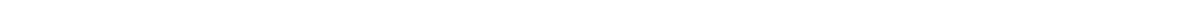<table style="width:1000px; text-align:center;">
<tr style="color:white;">
<td style="background:">10.39%</td>
<td style="background:">14.15%</td>
<td style="background:"><strong>64.02%</strong></td>
<td style="background:">10.83%</td>
<td style="background:"></td>
</tr>
<tr>
<td></td>
<td></td>
<td></td>
<td></td>
<td></td>
</tr>
</table>
